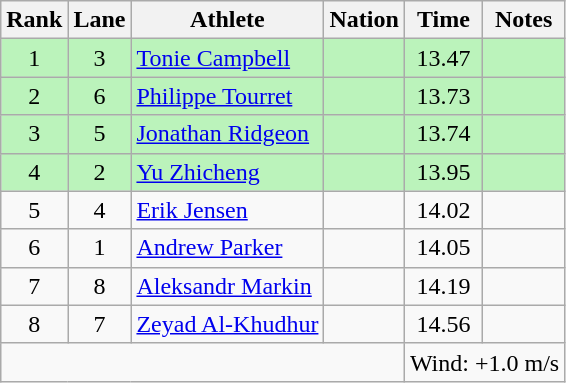<table class="wikitable sortable" style="text-align:center">
<tr>
<th>Rank</th>
<th>Lane</th>
<th>Athlete</th>
<th>Nation</th>
<th>Time</th>
<th>Notes</th>
</tr>
<tr style="background:#bbf3bb;">
<td>1</td>
<td>3</td>
<td align=left><a href='#'>Tonie Campbell</a></td>
<td align=left></td>
<td>13.47</td>
<td></td>
</tr>
<tr style="background:#bbf3bb;">
<td>2</td>
<td>6</td>
<td align=left><a href='#'>Philippe Tourret</a></td>
<td align=left></td>
<td>13.73</td>
<td></td>
</tr>
<tr style="background:#bbf3bb;">
<td>3</td>
<td>5</td>
<td align=left><a href='#'>Jonathan Ridgeon</a></td>
<td align=left></td>
<td>13.74</td>
<td></td>
</tr>
<tr style="background:#bbf3bb;">
<td>4</td>
<td>2</td>
<td align=left><a href='#'>Yu Zhicheng</a></td>
<td align=left></td>
<td>13.95</td>
<td></td>
</tr>
<tr>
<td>5</td>
<td>4</td>
<td align=left><a href='#'>Erik Jensen</a></td>
<td align=left></td>
<td>14.02</td>
<td></td>
</tr>
<tr>
<td>6</td>
<td>1</td>
<td align=left><a href='#'>Andrew Parker</a></td>
<td align=left></td>
<td>14.05</td>
<td></td>
</tr>
<tr>
<td>7</td>
<td>8</td>
<td align=left><a href='#'>Aleksandr Markin</a></td>
<td align=left></td>
<td>14.19</td>
<td></td>
</tr>
<tr>
<td>8</td>
<td>7</td>
<td align=left><a href='#'>Zeyad Al-Khudhur</a></td>
<td align=left></td>
<td>14.56</td>
<td></td>
</tr>
<tr class="sortbottom">
<td colspan=4></td>
<td colspan="2" style="text-align:left;">Wind: +1.0 m/s</td>
</tr>
</table>
